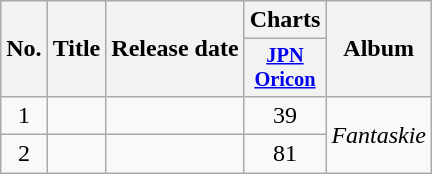<table class="wikitable">
<tr>
<th rowspan="2">No.</th>
<th rowspan="2">Title</th>
<th rowspan="2">Release date</th>
<th>Charts</th>
<th rowspan="2">Album</th>
</tr>
<tr>
<th style="width:3em;font-size:85%;"><a href='#'>JPN<br>Oricon</a><br></th>
</tr>
<tr>
<td align="center">1</td>
<td></td>
<td></td>
<td align="center">39</td>
<td rowspan="2"><em>Fantaskie</em></td>
</tr>
<tr>
<td align="center">2</td>
<td></td>
<td></td>
<td align="center">81</td>
</tr>
</table>
